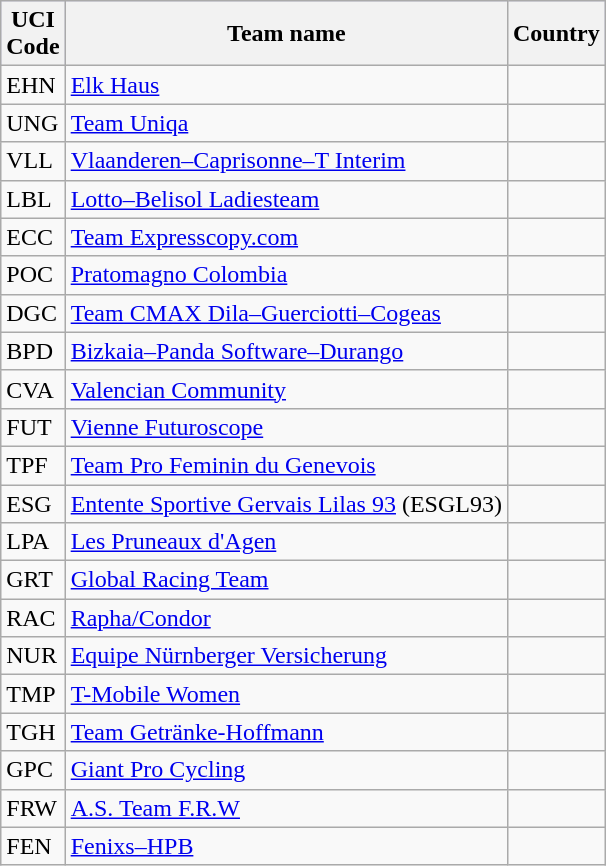<table class="wikitable">
<tr style="background:#ccccff;">
<th>UCI<br>Code</th>
<th>Team name</th>
<th>Country</th>
</tr>
<tr>
<td>EHN</td>
<td><a href='#'>Elk Haus</a></td>
<td></td>
</tr>
<tr>
<td>UNG</td>
<td><a href='#'>Team Uniqa</a></td>
<td></td>
</tr>
<tr>
<td>VLL</td>
<td><a href='#'>Vlaanderen–Caprisonne–T Interim</a></td>
<td></td>
</tr>
<tr>
<td>LBL</td>
<td><a href='#'>Lotto–Belisol Ladiesteam</a></td>
<td></td>
</tr>
<tr>
<td>ECC</td>
<td><a href='#'>Team Expresscopy.com</a></td>
<td></td>
</tr>
<tr>
<td>POC</td>
<td><a href='#'>Pratomagno Colombia</a></td>
<td></td>
</tr>
<tr>
<td>DGC</td>
<td><a href='#'>Team CMAX Dila–Guerciotti–Cogeas</a></td>
<td></td>
</tr>
<tr>
<td>BPD</td>
<td><a href='#'>Bizkaia–Panda Software–Durango</a></td>
<td></td>
</tr>
<tr>
<td>CVA</td>
<td><a href='#'>Valencian Community</a></td>
<td></td>
</tr>
<tr>
<td>FUT</td>
<td><a href='#'>Vienne Futuroscope</a></td>
<td></td>
</tr>
<tr>
<td>TPF</td>
<td><a href='#'>Team Pro Feminin du Genevois</a></td>
<td></td>
</tr>
<tr>
<td>ESG</td>
<td><a href='#'>Entente Sportive Gervais Lilas 93</a> (ESGL93)</td>
<td></td>
</tr>
<tr>
<td>LPA</td>
<td><a href='#'>Les Pruneaux d'Agen</a></td>
<td></td>
</tr>
<tr>
<td>GRT</td>
<td><a href='#'>Global Racing Team</a></td>
<td></td>
</tr>
<tr>
<td>RAC</td>
<td><a href='#'>Rapha/Condor</a></td>
<td></td>
</tr>
<tr>
<td>NUR</td>
<td><a href='#'>Equipe Nürnberger Versicherung</a></td>
<td></td>
</tr>
<tr>
<td>TMP</td>
<td><a href='#'>T-Mobile Women</a></td>
<td></td>
</tr>
<tr>
<td>TGH</td>
<td><a href='#'>Team Getränke-Hoffmann</a></td>
<td></td>
</tr>
<tr>
<td>GPC</td>
<td><a href='#'>Giant Pro Cycling</a></td>
<td></td>
</tr>
<tr>
<td>FRW</td>
<td><a href='#'>A.S. Team F.R.W</a></td>
<td></td>
</tr>
<tr>
<td>FEN</td>
<td><a href='#'>Fenixs–HPB</a></td>
<td></td>
</tr>
</table>
